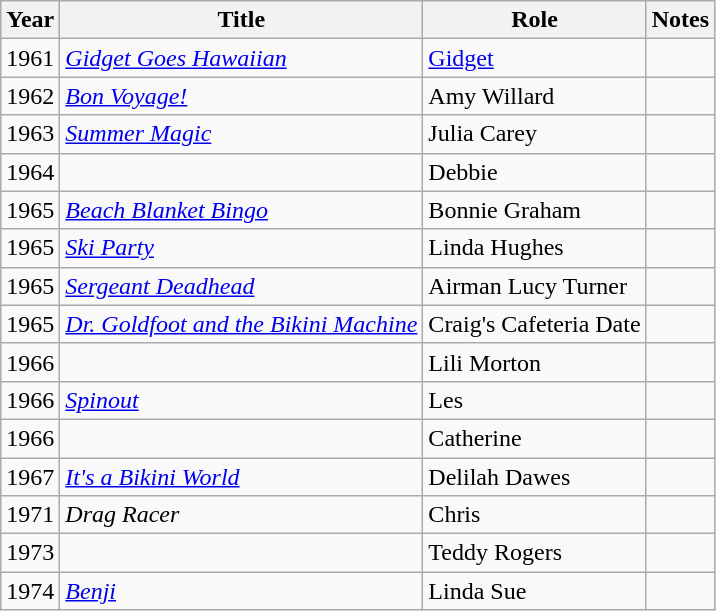<table class="wikitable sortable">
<tr>
<th>Year</th>
<th>Title</th>
<th>Role</th>
<th class="unsortable">Notes</th>
</tr>
<tr>
<td>1961</td>
<td><em><a href='#'>Gidget Goes Hawaiian</a></em></td>
<td><a href='#'>Gidget</a></td>
<td></td>
</tr>
<tr>
<td>1962</td>
<td><em><a href='#'>Bon Voyage!</a></em></td>
<td>Amy Willard</td>
<td></td>
</tr>
<tr>
<td>1963</td>
<td><em><a href='#'>Summer Magic</a></em></td>
<td>Julia Carey</td>
<td></td>
</tr>
<tr>
<td>1964</td>
<td><em></em></td>
<td>Debbie</td>
<td></td>
</tr>
<tr>
<td>1965</td>
<td><em><a href='#'>Beach Blanket Bingo</a></em></td>
<td>Bonnie Graham</td>
<td></td>
</tr>
<tr>
<td>1965</td>
<td><em><a href='#'>Ski Party</a></em></td>
<td>Linda Hughes</td>
<td></td>
</tr>
<tr>
<td>1965</td>
<td><em><a href='#'>Sergeant Deadhead</a></em></td>
<td>Airman Lucy Turner</td>
<td></td>
</tr>
<tr>
<td>1965</td>
<td><em><a href='#'>Dr. Goldfoot and the Bikini Machine</a></em></td>
<td>Craig's Cafeteria Date</td>
<td></td>
</tr>
<tr>
<td>1966</td>
<td><em></em></td>
<td>Lili Morton</td>
<td></td>
</tr>
<tr>
<td>1966</td>
<td><em><a href='#'>Spinout</a></em></td>
<td>Les</td>
<td></td>
</tr>
<tr>
<td>1966</td>
<td><em></em></td>
<td>Catherine</td>
<td></td>
</tr>
<tr>
<td>1967</td>
<td><em><a href='#'>It's a Bikini World</a></em></td>
<td>Delilah Dawes</td>
<td></td>
</tr>
<tr>
<td>1971</td>
<td><em>Drag Racer</em></td>
<td>Chris</td>
<td></td>
</tr>
<tr>
<td>1973</td>
<td><em></em></td>
<td>Teddy Rogers</td>
<td></td>
</tr>
<tr>
<td>1974</td>
<td><em><a href='#'>Benji</a></em></td>
<td>Linda Sue</td>
<td></td>
</tr>
</table>
